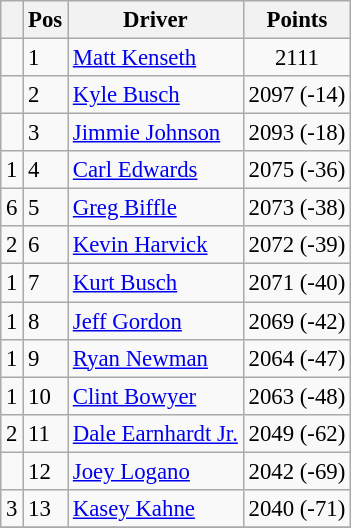<table class="wikitable " style="font-size: 95%;">
<tr>
<th></th>
<th>Pos</th>
<th>Driver</th>
<th>Points</th>
</tr>
<tr>
<td align="left"></td>
<td>1</td>
<td><a href='#'>Matt Kenseth</a></td>
<td style="text-align:center;">2111</td>
</tr>
<tr>
<td align="left"></td>
<td>2</td>
<td><a href='#'>Kyle Busch</a></td>
<td style="text-align:center;">2097 (-14)</td>
</tr>
<tr>
<td align="left"></td>
<td>3</td>
<td><a href='#'>Jimmie Johnson</a></td>
<td style="text-align:center;">2093 (-18)</td>
</tr>
<tr>
<td align="left"> 1</td>
<td>4</td>
<td><a href='#'>Carl Edwards</a></td>
<td style="text-align:center;">2075 (-36)</td>
</tr>
<tr>
<td align="left"> 6</td>
<td>5</td>
<td><a href='#'>Greg Biffle</a></td>
<td style="text-align:center;">2073 (-38)</td>
</tr>
<tr>
<td align="left"> 2</td>
<td>6</td>
<td><a href='#'>Kevin Harvick</a></td>
<td style="text-align:center;">2072 (-39)</td>
</tr>
<tr>
<td align="left"> 1</td>
<td>7</td>
<td><a href='#'>Kurt Busch</a></td>
<td style="text-align:center;">2071 (-40)</td>
</tr>
<tr>
<td align="left"> 1</td>
<td>8</td>
<td><a href='#'>Jeff Gordon</a></td>
<td style="text-align:center;">2069 (-42)</td>
</tr>
<tr>
<td align="left"> 1</td>
<td>9</td>
<td><a href='#'>Ryan Newman</a></td>
<td style="text-align:center;">2064 (-47)</td>
</tr>
<tr>
<td align="left"> 1</td>
<td>10</td>
<td><a href='#'>Clint Bowyer</a></td>
<td style="text-align:center;">2063 (-48)</td>
</tr>
<tr>
<td align="left"> 2</td>
<td>11</td>
<td><a href='#'>Dale Earnhardt Jr.</a></td>
<td style="text-align:center;">2049 (-62)</td>
</tr>
<tr>
<td align="left"></td>
<td>12</td>
<td><a href='#'>Joey Logano</a></td>
<td style="text-align:center;">2042 (-69)</td>
</tr>
<tr>
<td align="left"> 3</td>
<td>13</td>
<td><a href='#'>Kasey Kahne</a></td>
<td style="text-align:center;">2040 (-71)</td>
</tr>
<tr>
</tr>
</table>
